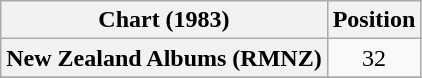<table class="wikitable plainrowheaders" style="text-align:center">
<tr>
<th scope="col">Chart (1983)</th>
<th scope="col">Position</th>
</tr>
<tr>
<th scope="row">New Zealand Albums (RMNZ)</th>
<td>32</td>
</tr>
<tr>
</tr>
</table>
